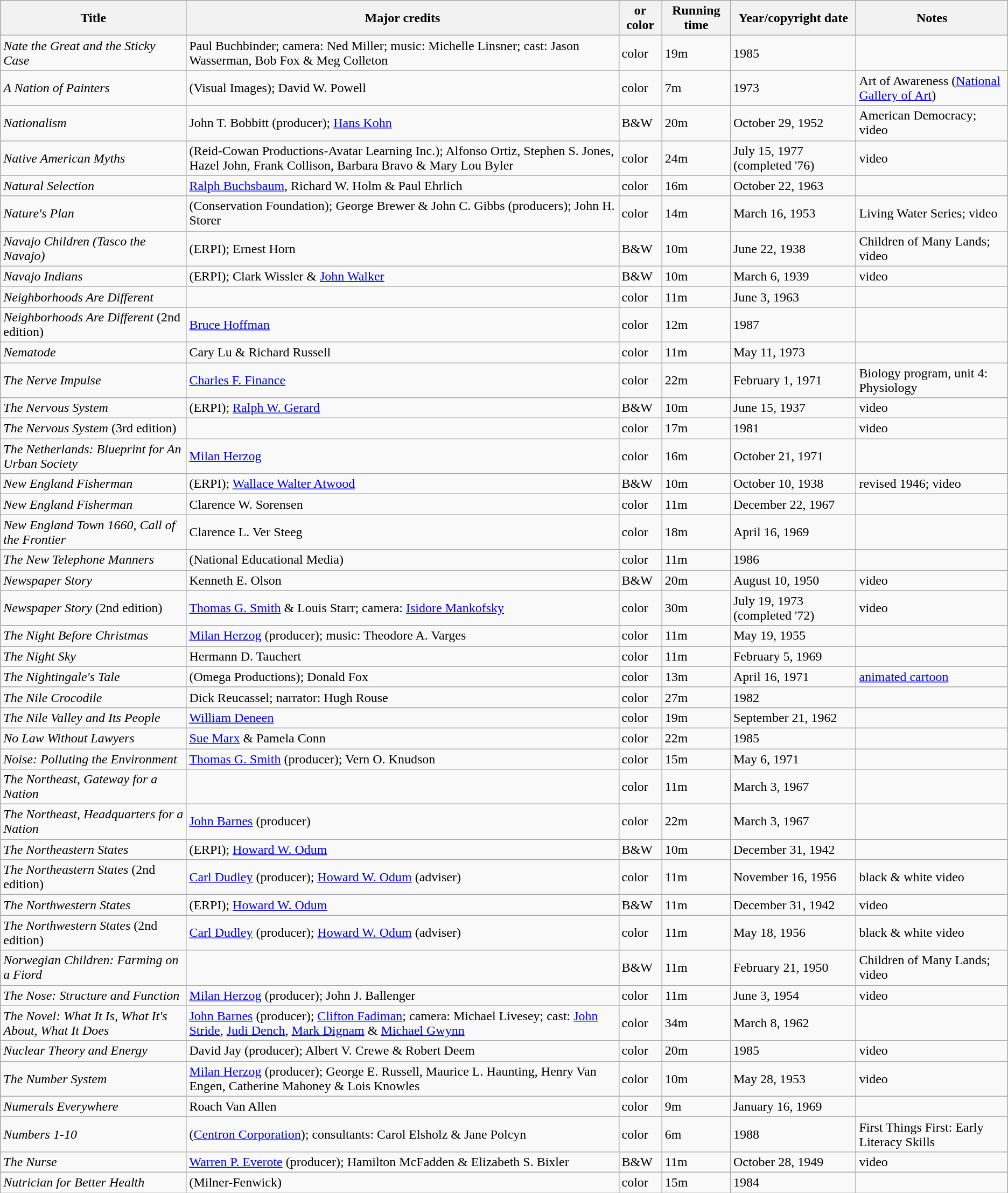<table class="wikitable sortable" border="1">
<tr>
<th>Title</th>
<th>Major credits</th>
<th> or color</th>
<th>Running time</th>
<th>Year/copyright date</th>
<th>Notes</th>
</tr>
<tr>
<td><em>Nate the Great and the Sticky Case</em></td>
<td>Paul Buchbinder; camera: Ned Miller; music: Michelle Linsner; cast: Jason Wasserman, Bob Fox & Meg Colleton</td>
<td>color</td>
<td>19m</td>
<td>1985</td>
<td></td>
</tr>
<tr>
<td><em>A Nation of Painters</em></td>
<td>(Visual Images); David W. Powell</td>
<td>color</td>
<td>7m</td>
<td>1973</td>
<td>Art of Awareness (<a href='#'>National Gallery of Art</a>)</td>
</tr>
<tr>
<td><em>Nationalism</em></td>
<td>John T. Bobbitt (producer); <a href='#'>Hans Kohn</a></td>
<td>B&W</td>
<td>20m</td>
<td>October 29, 1952</td>
<td>American Democracy; video </td>
</tr>
<tr>
<td><em>Native American Myths</em></td>
<td>(Reid-Cowan Productions-Avatar Learning Inc.); Alfonso Ortiz, Stephen S. Jones, Hazel John, Frank Collison, Barbara Bravo & Mary Lou Byler</td>
<td>color</td>
<td>24m</td>
<td>July 15, 1977 (completed '76)</td>
<td>video </td>
</tr>
<tr>
<td><em>Natural Selection</em></td>
<td><a href='#'>Ralph Buchsbaum</a>, Richard W. Holm & Paul Ehrlich</td>
<td>color</td>
<td>16m</td>
<td>October 22, 1963</td>
<td></td>
</tr>
<tr>
<td><em>Nature's Plan</em></td>
<td>(Conservation Foundation); George Brewer & John C. Gibbs (producers); John H. Storer</td>
<td>color</td>
<td>14m</td>
<td>March 16, 1953</td>
<td>Living Water Series; video </td>
</tr>
<tr>
<td><em>Navajo Children (Tasco the Navajo)</em></td>
<td>(ERPI); Ernest Horn</td>
<td>B&W</td>
<td>10m</td>
<td>June 22, 1938</td>
<td>Children of Many Lands; video </td>
</tr>
<tr>
<td><em>Navajo Indians</em></td>
<td>(ERPI); Clark Wissler & <a href='#'>John Walker</a></td>
<td>B&W</td>
<td>10m</td>
<td>March 6, 1939</td>
<td>video </td>
</tr>
<tr>
<td><em>Neighborhoods Are Different</em></td>
<td></td>
<td>color</td>
<td>11m</td>
<td>June 3, 1963</td>
<td></td>
</tr>
<tr>
<td><em>Neighborhoods Are Different</em> (2nd edition)</td>
<td><a href='#'>Bruce Hoffman</a></td>
<td>color</td>
<td>12m</td>
<td>1987</td>
<td></td>
</tr>
<tr>
<td><em>Nematode</em></td>
<td>Cary Lu & Richard Russell</td>
<td>color</td>
<td>11m</td>
<td>May 11, 1973</td>
<td></td>
</tr>
<tr>
<td><em>The Nerve Impulse</em></td>
<td><a href='#'>Charles F. Finance</a></td>
<td>color</td>
<td>22m</td>
<td>February 1, 1971</td>
<td>Biology program, unit 4: Physiology</td>
</tr>
<tr>
<td><em>The Nervous System</em></td>
<td>(ERPI); <a href='#'>Ralph W. Gerard</a></td>
<td>B&W</td>
<td>10m</td>
<td>June 15, 1937</td>
<td>video </td>
</tr>
<tr>
<td><em>The Nervous System</em> (3rd edition)</td>
<td></td>
<td>color</td>
<td>17m</td>
<td>1981</td>
<td>video </td>
</tr>
<tr>
<td><em>The Netherlands: Blueprint for An Urban Society</em></td>
<td><a href='#'>Milan Herzog</a></td>
<td>color</td>
<td>16m</td>
<td>October 21, 1971</td>
<td></td>
</tr>
<tr>
<td><em>New England Fisherman</em></td>
<td>(ERPI); <a href='#'>Wallace Walter Atwood</a></td>
<td>B&W</td>
<td>10m</td>
<td>October 10, 1938</td>
<td>revised 1946; video </td>
</tr>
<tr>
<td><em>New England Fisherman</em></td>
<td>Clarence W. Sorensen</td>
<td>color</td>
<td>11m</td>
<td>December 22, 1967</td>
<td></td>
</tr>
<tr>
<td><em>New England Town 1660, Call of the Frontier</em></td>
<td>Clarence L. Ver Steeg</td>
<td>color</td>
<td>18m</td>
<td>April 16, 1969</td>
<td></td>
</tr>
<tr>
<td><em>The New Telephone Manners</em></td>
<td>(National Educational Media)</td>
<td>color</td>
<td>11m</td>
<td>1986</td>
<td></td>
</tr>
<tr>
<td><em>Newspaper Story</em></td>
<td>Kenneth E. Olson</td>
<td>B&W</td>
<td>20m</td>
<td>August 10, 1950</td>
<td>video </td>
</tr>
<tr>
<td><em>Newspaper Story</em> (2nd edition)</td>
<td><a href='#'>Thomas G. Smith</a> & Louis Starr; camera: <a href='#'>Isidore Mankofsky</a></td>
<td>color</td>
<td>30m</td>
<td>July 19, 1973 (completed '72)</td>
<td>video </td>
</tr>
<tr>
<td><em>The Night Before Christmas</em></td>
<td><a href='#'>Milan Herzog</a> (producer); music: Theodore A. Varges</td>
<td>color</td>
<td>11m</td>
<td>May 19, 1955</td>
<td></td>
</tr>
<tr>
<td><em>The Night Sky</em></td>
<td>Hermann D. Tauchert</td>
<td>color</td>
<td>11m</td>
<td>February 5, 1969</td>
<td></td>
</tr>
<tr>
<td><em>The Nightingale's Tale</em></td>
<td>(Omega Productions); Donald Fox</td>
<td>color</td>
<td>13m</td>
<td>April 16, 1971</td>
<td><a href='#'>animated cartoon</a></td>
</tr>
<tr>
<td><em>The Nile Crocodile</em></td>
<td>Dick Reucassel; narrator: Hugh Rouse</td>
<td>color</td>
<td>27m</td>
<td>1982</td>
<td></td>
</tr>
<tr>
<td><em>The Nile Valley and Its People</em></td>
<td><a href='#'>William Deneen</a></td>
<td>color</td>
<td>19m</td>
<td>September 21, 1962</td>
<td></td>
</tr>
<tr>
<td><em>No Law Without Lawyers</em></td>
<td><a href='#'>Sue Marx</a> & Pamela Conn</td>
<td>color</td>
<td>22m</td>
<td>1985</td>
<td></td>
</tr>
<tr>
<td><em>Noise: Polluting the Environment</em></td>
<td><a href='#'>Thomas G. Smith</a> (producer); Vern O. Knudson</td>
<td>color</td>
<td>15m</td>
<td>May 6, 1971</td>
<td></td>
</tr>
<tr>
<td><em>The Northeast, Gateway for a Nation</em></td>
<td></td>
<td>color</td>
<td>11m</td>
<td>March 3, 1967</td>
<td></td>
</tr>
<tr>
<td><em>The Northeast, Headquarters for a Nation</em></td>
<td><a href='#'>John Barnes</a> (producer)</td>
<td>color</td>
<td>22m</td>
<td>March 3, 1967</td>
<td></td>
</tr>
<tr>
<td><em>The Northeastern States</em></td>
<td>(ERPI); <a href='#'>Howard W. Odum</a></td>
<td>B&W</td>
<td>10m</td>
<td>December 31, 1942</td>
<td></td>
</tr>
<tr>
<td><em>The Northeastern States</em> (2nd edition)</td>
<td><a href='#'>Carl Dudley</a> (producer); <a href='#'>Howard W. Odum</a> (adviser)</td>
<td>color</td>
<td>11m</td>
<td>November 16, 1956</td>
<td>black & white video </td>
</tr>
<tr>
<td><em>The Northwestern States</em></td>
<td>(ERPI); <a href='#'>Howard W. Odum</a></td>
<td>B&W</td>
<td>11m</td>
<td>December 31, 1942</td>
<td>video </td>
</tr>
<tr>
<td><em>The Northwestern States</em> (2nd edition)</td>
<td><a href='#'>Carl Dudley</a> (producer); <a href='#'>Howard W. Odum</a> (adviser)</td>
<td>color</td>
<td>11m</td>
<td>May 18, 1956</td>
<td>black & white video </td>
</tr>
<tr>
<td><em>Norwegian Children: Farming on a Fiord</em></td>
<td></td>
<td>B&W</td>
<td>11m</td>
<td>February 21, 1950</td>
<td>Children of Many Lands; video </td>
</tr>
<tr>
<td><em>The Nose: Structure and Function</em></td>
<td><a href='#'>Milan Herzog</a> (producer); John J. Ballenger</td>
<td>color</td>
<td>11m</td>
<td>June 3, 1954</td>
<td>video </td>
</tr>
<tr>
<td><em>The Novel: What It Is, What It's About, What It Does</em></td>
<td><a href='#'>John Barnes</a> (producer); <a href='#'>Clifton Fadiman</a>; camera: Michael Livesey; cast: <a href='#'>John Stride</a>, <a href='#'>Judi Dench</a>, <a href='#'>Mark Dignam</a> & <a href='#'>Michael Gwynn</a></td>
<td>color</td>
<td>34m</td>
<td>March 8, 1962</td>
<td></td>
</tr>
<tr>
<td><em>Nuclear Theory and Energy</em></td>
<td>David Jay (producer); Albert V. Crewe & Robert Deem</td>
<td>color</td>
<td>20m</td>
<td>1985</td>
<td>video </td>
</tr>
<tr>
<td><em>The Number System</em></td>
<td><a href='#'>Milan Herzog</a> (producer); George E. Russell, Maurice L. Haunting, Henry Van Engen, Catherine Mahoney & Lois Knowles</td>
<td>color</td>
<td>10m</td>
<td>May 28, 1953</td>
<td>video </td>
</tr>
<tr>
<td><em>Numerals Everywhere</em></td>
<td>Roach Van Allen</td>
<td>color</td>
<td>9m</td>
<td>January 16, 1969</td>
<td></td>
</tr>
<tr>
<td><em>Numbers 1-10</em></td>
<td>(<a href='#'>Centron Corporation</a>); consultants: Carol Elsholz & Jane Polcyn</td>
<td>color</td>
<td>6m</td>
<td>1988</td>
<td>First Things First: Early Literacy Skills</td>
</tr>
<tr>
<td><em>The Nurse</em></td>
<td><a href='#'>Warren P. Everote</a> (producer); Hamilton McFadden & Elizabeth S. Bixler</td>
<td>B&W</td>
<td>11m</td>
<td>October 28, 1949</td>
<td>video </td>
</tr>
<tr>
<td><em>Nutrician for Better Health</em></td>
<td>(Milner-Fenwick)</td>
<td>color</td>
<td>15m</td>
<td>1984</td>
<td></td>
</tr>
</table>
